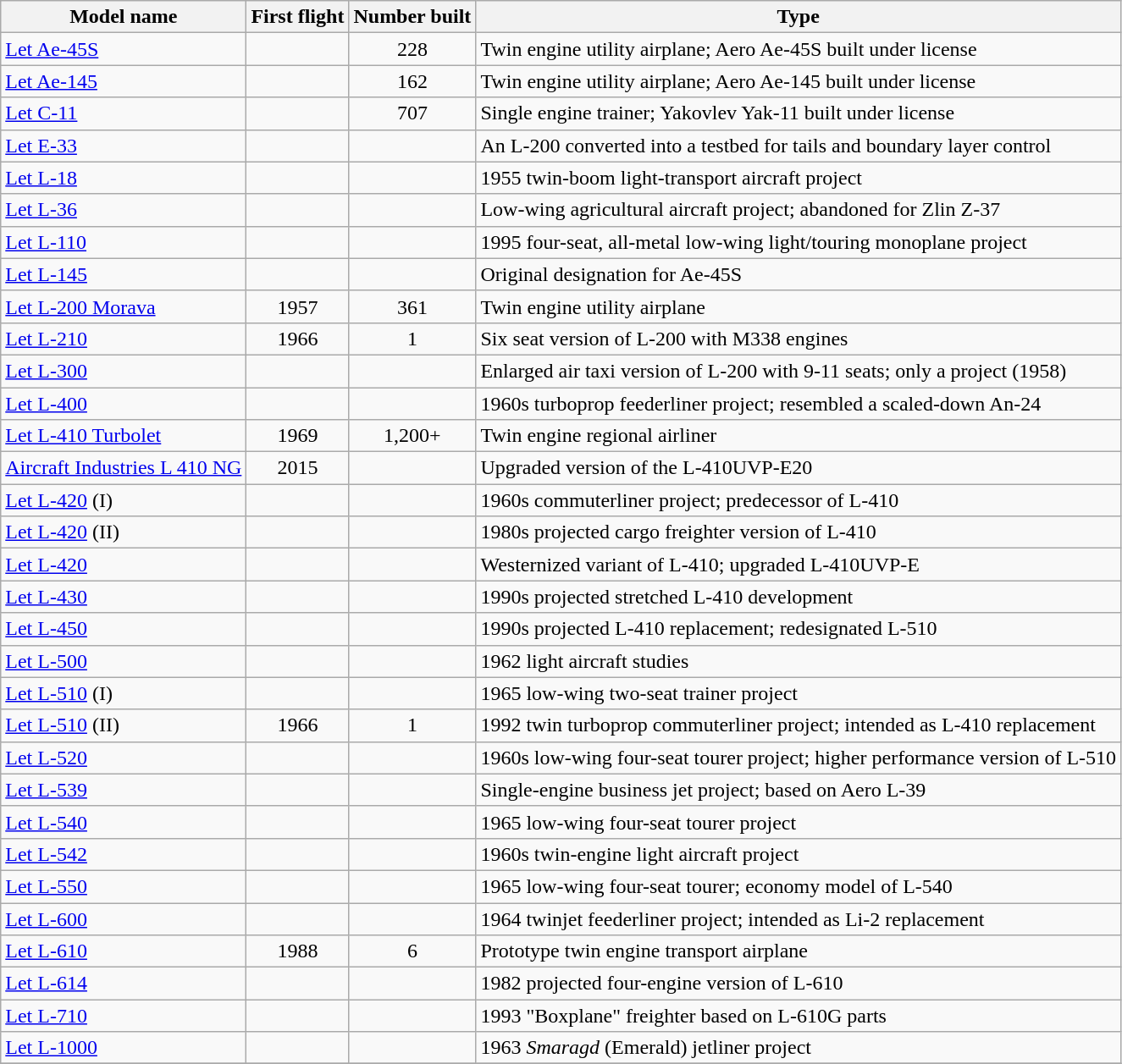<table class="wikitable sortable">
<tr>
<th>Model name</th>
<th>First flight</th>
<th>Number built</th>
<th>Type</th>
</tr>
<tr>
<td align=left><a href='#'>Let Ae-45S</a></td>
<td align=center></td>
<td align=center>228</td>
<td align=left>Twin engine utility airplane; Aero Ae-45S built under license</td>
</tr>
<tr>
<td align=left><a href='#'>Let Ae-145</a></td>
<td align=center></td>
<td align=center>162</td>
<td align=left>Twin engine utility airplane; Aero Ae-145 built under license</td>
</tr>
<tr>
<td align=left><a href='#'>Let C-11</a></td>
<td align=center></td>
<td align=center>707</td>
<td align=left>Single engine trainer; Yakovlev Yak-11 built under license</td>
</tr>
<tr>
<td align=left><a href='#'>Let E-33</a></td>
<td align=center></td>
<td align=center></td>
<td align=left>An L-200 converted into a testbed for tails and boundary layer control</td>
</tr>
<tr>
<td align=left><a href='#'>Let L-18</a></td>
<td align=center></td>
<td align=center></td>
<td align=left>1955 twin-boom light-transport aircraft project</td>
</tr>
<tr>
<td align=left><a href='#'>Let L-36</a></td>
<td align=center></td>
<td align=center></td>
<td align=left>Low-wing agricultural aircraft project; abandoned for Zlin Z-37</td>
</tr>
<tr>
<td align=left><a href='#'>Let L-110</a></td>
<td align=center></td>
<td align=center></td>
<td align=left>1995 four-seat, all-metal low-wing light/touring monoplane project</td>
</tr>
<tr>
<td align=left><a href='#'>Let L-145</a></td>
<td align=center></td>
<td align=center></td>
<td align=left>Original designation for Ae-45S</td>
</tr>
<tr>
<td align=left><a href='#'>Let L-200 Morava</a></td>
<td align=center>1957</td>
<td align=center>361</td>
<td align=left>Twin engine utility airplane</td>
</tr>
<tr>
<td align=left><a href='#'>Let L-210</a></td>
<td align=center>1966</td>
<td align=center>1</td>
<td align=left>Six seat version of L-200 with M338 engines</td>
</tr>
<tr>
<td align=left><a href='#'>Let L-300</a></td>
<td align=center></td>
<td align=center></td>
<td align=left>Enlarged air taxi version of L-200 with 9-11 seats; only a project (1958)</td>
</tr>
<tr>
<td align=left><a href='#'>Let L-400</a></td>
<td align=center></td>
<td align=center></td>
<td align=left>1960s turboprop feederliner project; resembled a scaled-down An-24</td>
</tr>
<tr>
<td align=left><a href='#'>Let L-410 Turbolet</a></td>
<td align=center>1969</td>
<td align=center>1,200+</td>
<td align=left>Twin engine regional airliner</td>
</tr>
<tr>
<td align=left><a href='#'>Aircraft Industries L 410 NG</a></td>
<td align=center>2015</td>
<td align=center></td>
<td align=left>Upgraded version of the L-410UVP-E20</td>
</tr>
<tr>
<td align=left><a href='#'>Let L-420</a> (I)</td>
<td align=center></td>
<td align=center></td>
<td align=left>1960s commuterliner project; predecessor of L-410</td>
</tr>
<tr>
<td align=left><a href='#'>Let L-420</a> (II)</td>
<td align=center></td>
<td align=center></td>
<td align=left>1980s projected cargo freighter version of L-410</td>
</tr>
<tr>
<td align=left><a href='#'>Let L-420</a></td>
<td align=center></td>
<td align=center></td>
<td align=left>Westernized variant of L-410; upgraded L-410UVP-E</td>
</tr>
<tr>
<td align=left><a href='#'>Let L-430</a></td>
<td align=center></td>
<td align=center></td>
<td align=left>1990s projected stretched L-410 development</td>
</tr>
<tr>
<td align=left><a href='#'>Let L-450</a></td>
<td align=center></td>
<td align=center></td>
<td align=left>1990s projected L-410 replacement; redesignated L-510</td>
</tr>
<tr>
<td align=left><a href='#'>Let L-500</a></td>
<td align=center></td>
<td align=center></td>
<td align=left>1962 light aircraft studies</td>
</tr>
<tr>
<td align=left><a href='#'>Let L-510</a> (I)</td>
<td align=center></td>
<td align=center></td>
<td align=left>1965 low-wing two-seat trainer project</td>
</tr>
<tr>
<td align=left><a href='#'>Let L-510</a> (II)</td>
<td align=center>1966</td>
<td align=center>1</td>
<td align=left>1992 twin turboprop commuterliner project; intended as L-410 replacement</td>
</tr>
<tr>
<td align=left><a href='#'>Let L-520</a></td>
<td align=center></td>
<td align=center></td>
<td align=left>1960s low-wing four-seat tourer project; higher performance version of L-510</td>
</tr>
<tr>
<td align=left><a href='#'>Let L-539</a></td>
<td align=center></td>
<td align=center></td>
<td align=left>Single-engine business jet project; based on Aero L-39</td>
</tr>
<tr>
<td align=left><a href='#'>Let L-540</a></td>
<td align=center></td>
<td align=center></td>
<td align=left>1965 low-wing four-seat tourer project</td>
</tr>
<tr>
<td align=left><a href='#'>Let L-542</a></td>
<td align=center></td>
<td align=center></td>
<td align=left>1960s twin-engine light aircraft project</td>
</tr>
<tr>
<td align=left><a href='#'>Let L-550</a></td>
<td align=center></td>
<td align=center></td>
<td align=left>1965 low-wing four-seat tourer; economy model of L-540</td>
</tr>
<tr>
<td align=left><a href='#'>Let L-600</a></td>
<td align=center></td>
<td align=center></td>
<td align=left>1964 twinjet feederliner project; intended as Li-2 replacement</td>
</tr>
<tr>
<td align=left><a href='#'>Let L-610</a></td>
<td align=center>1988</td>
<td align=center>6</td>
<td align=left>Prototype twin engine transport airplane</td>
</tr>
<tr>
<td align=left><a href='#'>Let L-614</a></td>
<td align=center></td>
<td align=center></td>
<td align=left>1982 projected four-engine version of L-610</td>
</tr>
<tr>
<td align=left><a href='#'>Let L-710</a></td>
<td align=center></td>
<td align=center></td>
<td align=left>1993 "Boxplane" freighter based on L-610G parts</td>
</tr>
<tr>
<td align=left><a href='#'>Let L-1000</a></td>
<td align=center></td>
<td align=center></td>
<td align=left>1963 <em>Smaragd</em> (Emerald) jetliner project</td>
</tr>
<tr>
</tr>
</table>
